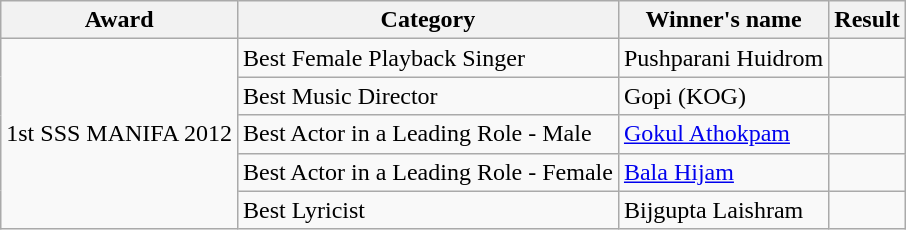<table class="wikitable sortable">
<tr>
<th>Award</th>
<th>Category</th>
<th>Winner's name</th>
<th>Result</th>
</tr>
<tr>
<td rowspan="5">1st SSS MANIFA 2012</td>
<td>Best Female Playback Singer</td>
<td>Pushparani Huidrom</td>
<td></td>
</tr>
<tr>
<td>Best Music Director</td>
<td>Gopi (KOG)</td>
<td></td>
</tr>
<tr>
<td>Best Actor in a Leading Role - Male</td>
<td><a href='#'>Gokul Athokpam</a></td>
<td></td>
</tr>
<tr>
<td>Best Actor in a Leading Role - Female</td>
<td><a href='#'>Bala Hijam</a></td>
<td></td>
</tr>
<tr>
<td>Best Lyricist</td>
<td>Bijgupta Laishram</td>
<td></td>
</tr>
</table>
